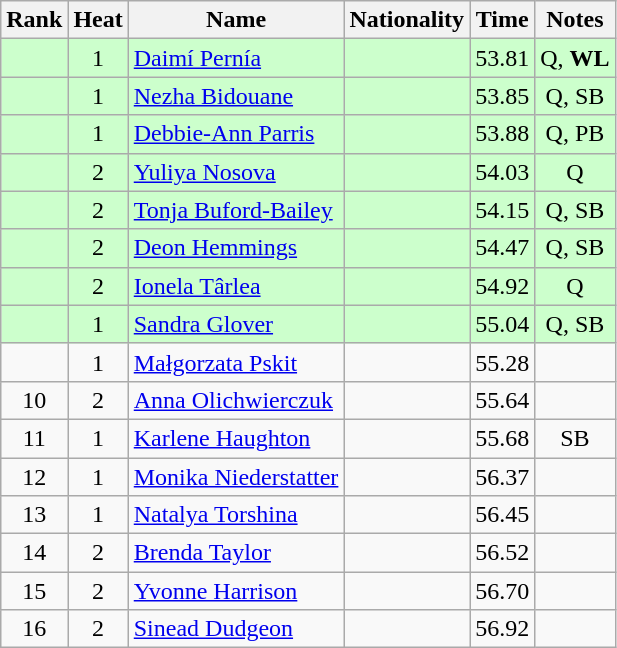<table class="wikitable sortable" style="text-align:center">
<tr>
<th>Rank</th>
<th>Heat</th>
<th>Name</th>
<th>Nationality</th>
<th>Time</th>
<th>Notes</th>
</tr>
<tr bgcolor=ccffcc>
<td></td>
<td>1</td>
<td align=left><a href='#'>Daimí Pernía</a></td>
<td align=left></td>
<td>53.81</td>
<td>Q, <strong>WL</strong></td>
</tr>
<tr bgcolor=ccffcc>
<td></td>
<td>1</td>
<td align=left><a href='#'>Nezha Bidouane</a></td>
<td align=left></td>
<td>53.85</td>
<td>Q, SB</td>
</tr>
<tr bgcolor=ccffcc>
<td></td>
<td>1</td>
<td align=left><a href='#'>Debbie-Ann Parris</a></td>
<td align=left></td>
<td>53.88</td>
<td>Q, PB</td>
</tr>
<tr bgcolor=ccffcc>
<td></td>
<td>2</td>
<td align=left><a href='#'>Yuliya Nosova</a></td>
<td align=left></td>
<td>54.03</td>
<td>Q</td>
</tr>
<tr bgcolor=ccffcc>
<td></td>
<td>2</td>
<td align=left><a href='#'>Tonja Buford-Bailey</a></td>
<td align=left></td>
<td>54.15</td>
<td>Q, SB</td>
</tr>
<tr bgcolor=ccffcc>
<td></td>
<td>2</td>
<td align=left><a href='#'>Deon Hemmings</a></td>
<td align=left></td>
<td>54.47</td>
<td>Q, SB</td>
</tr>
<tr bgcolor=ccffcc>
<td></td>
<td>2</td>
<td align=left><a href='#'>Ionela Târlea</a></td>
<td align=left></td>
<td>54.92</td>
<td>Q</td>
</tr>
<tr bgcolor=ccffcc>
<td></td>
<td>1</td>
<td align=left><a href='#'>Sandra Glover</a></td>
<td align=left></td>
<td>55.04</td>
<td>Q, SB</td>
</tr>
<tr>
<td></td>
<td>1</td>
<td align=left><a href='#'>Małgorzata Pskit</a></td>
<td align=left></td>
<td>55.28</td>
<td></td>
</tr>
<tr>
<td>10</td>
<td>2</td>
<td align=left><a href='#'>Anna Olichwierczuk</a></td>
<td align=left></td>
<td>55.64</td>
<td></td>
</tr>
<tr>
<td>11</td>
<td>1</td>
<td align=left><a href='#'>Karlene Haughton</a></td>
<td align=left></td>
<td>55.68</td>
<td>SB</td>
</tr>
<tr>
<td>12</td>
<td>1</td>
<td align=left><a href='#'>Monika Niederstatter</a></td>
<td align=left></td>
<td>56.37</td>
<td></td>
</tr>
<tr>
<td>13</td>
<td>1</td>
<td align=left><a href='#'>Natalya Torshina</a></td>
<td align=left></td>
<td>56.45</td>
<td></td>
</tr>
<tr>
<td>14</td>
<td>2</td>
<td align=left><a href='#'>Brenda Taylor</a></td>
<td align=left></td>
<td>56.52</td>
<td></td>
</tr>
<tr>
<td>15</td>
<td>2</td>
<td align=left><a href='#'>Yvonne Harrison</a></td>
<td align=left></td>
<td>56.70</td>
<td></td>
</tr>
<tr>
<td>16</td>
<td>2</td>
<td align=left><a href='#'>Sinead Dudgeon</a></td>
<td align=left></td>
<td>56.92</td>
<td></td>
</tr>
</table>
